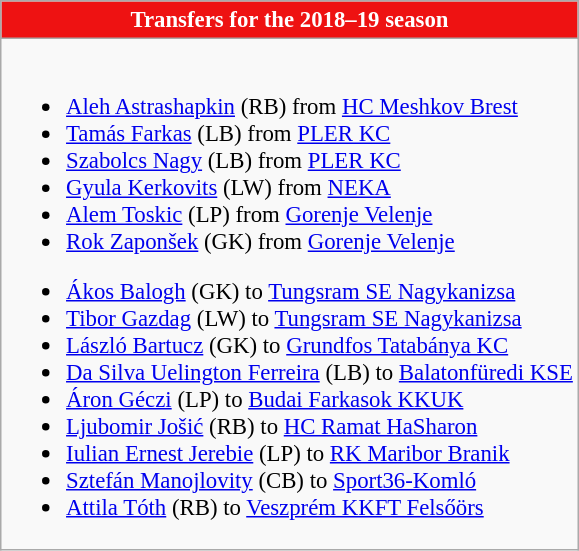<table class="wikitable collapsible collapsed" style="font-size:95%">
<tr>
<th style="color:white; background:#EE1212"><strong>Transfers for the 2018–19 season</strong></th>
</tr>
<tr>
<td><br>
<ul><li> <a href='#'>Aleh Astrashapkin</a> (RB) from  <a href='#'>HC Meshkov Brest</a></li><li> <a href='#'>Tamás Farkas</a> (LB) from  <a href='#'>PLER KC</a></li><li> <a href='#'>Szabolcs Nagy</a> (LB) from  <a href='#'>PLER KC</a></li><li> <a href='#'>Gyula Kerkovits</a> (LW) from  <a href='#'>NEKA</a></li><li> <a href='#'>Alem Toskic</a> (LP) from  <a href='#'>Gorenje Velenje</a></li><li> <a href='#'>Rok Zaponšek</a> (GK) from  <a href='#'>Gorenje Velenje</a></li></ul><ul><li> <a href='#'>Ákos Balogh</a> (GK) to  <a href='#'>Tungsram SE Nagykanizsa</a></li><li> <a href='#'>Tibor Gazdag</a> (LW) to  <a href='#'>Tungsram SE Nagykanizsa</a></li><li> <a href='#'>László Bartucz</a> (GK) to  <a href='#'>Grundfos Tatabánya KC</a></li><li> <a href='#'>Da Silva Uelington Ferreira</a> (LB) to  <a href='#'>Balatonfüredi KSE</a></li><li> <a href='#'>Áron Géczi</a> (LP) to  <a href='#'>Budai Farkasok KKUK</a></li><li> <a href='#'>Ljubomir Jošić</a> (RB) to  <a href='#'>HC Ramat HaSharon</a></li><li> <a href='#'>Iulian Ernest Jerebie</a> (LP) to  <a href='#'>RK Maribor Branik</a></li><li> <a href='#'>Sztefán Manojlovity</a> (CB) to  <a href='#'>Sport36-Komló</a></li><li> <a href='#'>Attila Tóth</a> (RB) to  <a href='#'>Veszprém KKFT Felsőörs</a></li></ul></td>
</tr>
</table>
